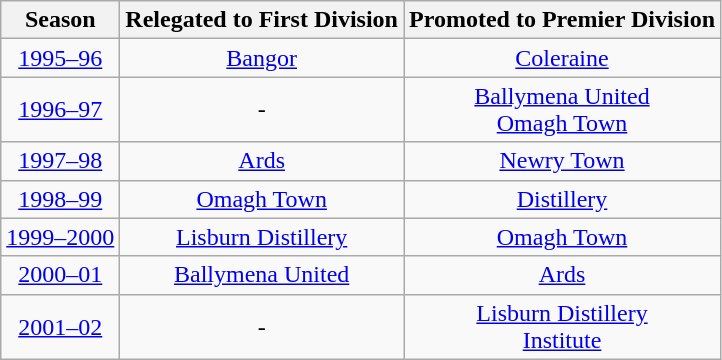<table class="wikitable" style="text-align: center;">
<tr>
<th>Season</th>
<th>Relegated to First Division</th>
<th>Promoted to Premier Division</th>
</tr>
<tr>
<td><a href='#'>1995–96</a></td>
<td><a href='#'>Bangor</a></td>
<td><a href='#'>Coleraine</a></td>
</tr>
<tr>
<td><a href='#'>1996–97</a></td>
<td>-</td>
<td><a href='#'>Ballymena United</a><br><a href='#'>Omagh Town</a></td>
</tr>
<tr>
<td><a href='#'>1997–98</a></td>
<td><a href='#'>Ards</a></td>
<td><a href='#'>Newry Town</a></td>
</tr>
<tr>
<td><a href='#'>1998–99</a></td>
<td><a href='#'>Omagh Town</a></td>
<td><a href='#'>Distillery</a></td>
</tr>
<tr>
<td><a href='#'>1999–2000</a></td>
<td><a href='#'>Lisburn Distillery</a></td>
<td><a href='#'>Omagh Town</a></td>
</tr>
<tr>
<td><a href='#'>2000–01</a></td>
<td><a href='#'>Ballymena United</a></td>
<td><a href='#'>Ards</a></td>
</tr>
<tr>
<td><a href='#'>2001–02</a></td>
<td>-</td>
<td><a href='#'>Lisburn Distillery</a><br><a href='#'>Institute</a></td>
</tr>
</table>
